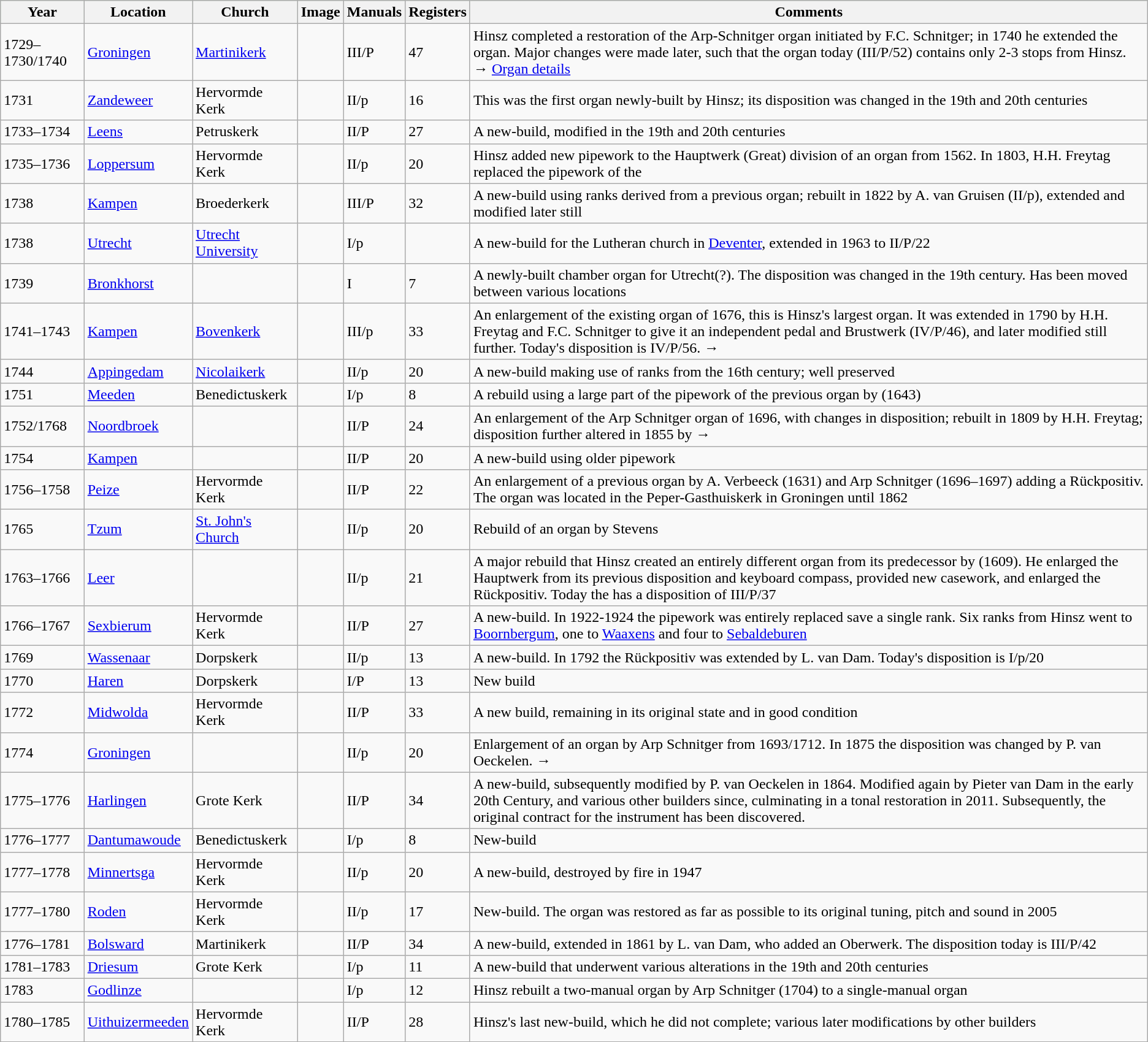<table class="wikitable sortable">
<tr align="center" style="background-color:#dfd">
<th>Year</th>
<th>Location</th>
<th>Church</th>
<th class=unsortable>Image</th>
<th>Manuals</th>
<th>Registers</th>
<th class=unsortable>Comments</th>
</tr>
<tr>
<td data-sort-value="1730">1729–1730/1740</td>
<td><a href='#'>Groningen</a></td>
<td><a href='#'>Martinikerk</a></td>
<td></td>
<td>III/P</td>
<td>47</td>
<td>Hinsz completed a restoration of the Arp-Schnitger organ initiated by F.C. Schnitger; in 1740 he extended the organ. Major changes were made later, such that the organ today (III/P/52) contains only 2-3 stops from Hinsz. → <a href='#'>Organ details</a></td>
</tr>
<tr>
<td>1731</td>
<td><a href='#'>Zandeweer</a></td>
<td>Hervormde Kerk</td>
<td></td>
<td>II/p</td>
<td>16</td>
<td>This was the first organ newly-built by Hinsz; its disposition was changed in the 19th and 20th centuries</td>
</tr>
<tr>
<td data-sort-value="1734">1733–1734</td>
<td><a href='#'>Leens</a></td>
<td>Petruskerk</td>
<td></td>
<td>II/P</td>
<td>27</td>
<td>A new-build, modified in the 19th and 20th centuries</td>
</tr>
<tr>
<td data-sort-value="1736">1735–1736</td>
<td><a href='#'>Loppersum</a></td>
<td>Hervormde Kerk</td>
<td></td>
<td>II/p</td>
<td>20</td>
<td>Hinsz added new pipework to the Hauptwerk (Great) division of an organ from 1562. In 1803, H.H. Freytag replaced the pipework of the </td>
</tr>
<tr>
<td>1738</td>
<td><a href='#'>Kampen</a></td>
<td>Broederkerk</td>
<td></td>
<td>III/P</td>
<td>32</td>
<td>A new-build using ranks derived from a previous organ; rebuilt in 1822 by A. van Gruisen (II/p), extended and modified later still</td>
</tr>
<tr>
<td>1738</td>
<td><a href='#'>Utrecht</a></td>
<td><a href='#'>Utrecht University</a></td>
<td></td>
<td>I/p</td>
<td></td>
<td>A new-build for the Lutheran church in <a href='#'>Deventer</a>, extended in 1963 to II/P/22</td>
</tr>
<tr>
<td>1739</td>
<td><a href='#'>Bronkhorst</a></td>
<td></td>
<td></td>
<td>I</td>
<td>7</td>
<td>A newly-built chamber organ for Utrecht(?). The disposition was changed in the 19th century. Has been moved between various locations</td>
</tr>
<tr>
<td data-sort-value="1743">1741–1743</td>
<td><a href='#'>Kampen</a></td>
<td><a href='#'>Bovenkerk</a></td>
<td></td>
<td>III/p</td>
<td>33</td>
<td>An enlargement of the existing  organ of 1676, this is Hinsz's largest organ. It was extended in 1790 by H.H. Freytag and F.C. Schnitger to give it an independent pedal and Brustwerk (IV/P/46), and later modified still further. Today's disposition is IV/P/56. → </td>
</tr>
<tr>
<td>1744</td>
<td><a href='#'>Appingedam</a></td>
<td><a href='#'>Nicolaikerk</a></td>
<td></td>
<td>II/p</td>
<td>20</td>
<td>A new-build making use of ranks from the 16th century; well preserved</td>
</tr>
<tr>
<td>1751</td>
<td><a href='#'>Meeden</a></td>
<td>Benedictuskerk</td>
<td></td>
<td>I/p</td>
<td>8</td>
<td>A rebuild using a large part of the pipework of the previous organ by  (1643)</td>
</tr>
<tr>
<td data-sort-value="1752">1752/1768</td>
<td><a href='#'>Noordbroek</a></td>
<td></td>
<td></td>
<td>II/P</td>
<td>24</td>
<td>An enlargement of the Arp Schnitger organ of 1696, with changes in disposition; rebuilt in 1809 by H.H. Freytag; disposition further altered in 1855 by  → </td>
</tr>
<tr>
<td>1754</td>
<td><a href='#'>Kampen</a></td>
<td></td>
<td></td>
<td>II/P</td>
<td>20</td>
<td>A new-build using older pipework</td>
</tr>
<tr>
<td data-sort-value="1758">1756–1758</td>
<td><a href='#'>Peize</a></td>
<td>Hervormde Kerk</td>
<td></td>
<td>II/P</td>
<td>22</td>
<td>An enlargement of a previous organ by A. Verbeeck (1631) and Arp Schnitger (1696–1697) adding a Rückpositiv. The organ was located in the Peper-Gasthuiskerk in Groningen until 1862</td>
</tr>
<tr>
<td>1765</td>
<td><a href='#'>Tzum</a></td>
<td><a href='#'>St. John's Church</a></td>
<td></td>
<td>II/p</td>
<td>20</td>
<td>Rebuild of an organ by Stevens</td>
</tr>
<tr>
<td {data-sort-value="1766">1763–1766</td>
<td><a href='#'>Leer</a></td>
<td></td>
<td></td>
<td>II/p</td>
<td>21</td>
<td>A major rebuild that Hinsz created an entirely different organ from its predecessor by  (1609). He enlarged the Hauptwerk from its previous disposition and keyboard compass, provided new casework, and enlarged the Rückpositiv. Today the  has a disposition of III/P/37</td>
</tr>
<tr>
<td data-sort-value="1767">1766–1767</td>
<td><a href='#'>Sexbierum</a></td>
<td>Hervormde Kerk</td>
<td></td>
<td>II/P</td>
<td>27</td>
<td>A new-build. In 1922-1924 the pipework was entirely replaced save a single rank. Six ranks from Hinsz went to <a href='#'>Boornbergum</a>, one to <a href='#'>Waaxens</a> and four to <a href='#'>Sebaldeburen</a></td>
</tr>
<tr>
<td>1769</td>
<td><a href='#'>Wassenaar</a></td>
<td>Dorpskerk</td>
<td></td>
<td>II/p</td>
<td>13</td>
<td>A new-build. In 1792 the Rückpositiv was extended by L. van Dam. Today's disposition is I/p/20</td>
</tr>
<tr>
<td>1770</td>
<td><a href='#'>Haren</a></td>
<td>Dorpskerk</td>
<td></td>
<td>I/P</td>
<td>13</td>
<td>New build</td>
</tr>
<tr>
<td>1772</td>
<td><a href='#'>Midwolda</a></td>
<td>Hervormde Kerk</td>
<td></td>
<td>II/P</td>
<td>33</td>
<td>A new build, remaining in its original state and in good condition</td>
</tr>
<tr>
<td>1774</td>
<td><a href='#'>Groningen</a></td>
<td></td>
<td></td>
<td>II/p</td>
<td>20</td>
<td>Enlargement of an organ by Arp Schnitger from 1693/1712. In 1875 the disposition was changed by P. van Oeckelen. → </td>
</tr>
<tr>
<td data-sort-value="1776">1775–1776</td>
<td><a href='#'>Harlingen</a></td>
<td>Grote Kerk</td>
<td></td>
<td>II/P</td>
<td>34</td>
<td>A new-build, subsequently modified by P. van Oeckelen in 1864. Modified again by Pieter van Dam in the early 20th Century, and various other builders since, culminating in a tonal restoration in 2011. Subsequently, the original contract for the instrument has been discovered.</td>
</tr>
<tr>
<td data-sort-value="1777">1776–1777</td>
<td><a href='#'>Dantumawoude</a></td>
<td>Benedictuskerk</td>
<td></td>
<td>I/p</td>
<td>8</td>
<td>New-build</td>
</tr>
<tr>
<td data-sort-value="1778">1777–1778</td>
<td><a href='#'>Minnertsga</a></td>
<td>Hervormde Kerk</td>
<td></td>
<td>II/p</td>
<td>20</td>
<td>A new-build, destroyed by fire in 1947</td>
</tr>
<tr>
<td data-sort-value="1780">1777–1780</td>
<td><a href='#'>Roden</a></td>
<td>Hervormde Kerk</td>
<td></td>
<td>II/p</td>
<td>17</td>
<td>New-build. The organ was restored as far as possible to its original tuning, pitch and sound in 2005</td>
</tr>
<tr>
<td data-sort-value="1781">1776–1781</td>
<td><a href='#'>Bolsward</a></td>
<td>Martinikerk</td>
<td></td>
<td>II/P</td>
<td>34</td>
<td>A new-build, extended in 1861 by L. van Dam, who added an Oberwerk. The disposition today is III/P/42</td>
</tr>
<tr>
<td data-sort-value="1783">1781–1783</td>
<td><a href='#'>Driesum</a></td>
<td>Grote Kerk</td>
<td></td>
<td>I/p</td>
<td>11</td>
<td>A new-build that underwent various alterations in the 19th and 20th centuries</td>
</tr>
<tr>
<td>1783</td>
<td><a href='#'>Godlinze</a></td>
<td></td>
<td></td>
<td>I/p</td>
<td>12</td>
<td>Hinsz rebuilt a two-manual organ by Arp Schnitger (1704) to a single-manual organ</td>
</tr>
<tr>
<td data-sort-value="1784">1780–1785</td>
<td><a href='#'>Uithuizermeeden</a></td>
<td>Hervormde Kerk</td>
<td></td>
<td>II/P</td>
<td>28</td>
<td>Hinsz's last new-build, which he did not complete; various later modifications by other builders</td>
</tr>
</table>
